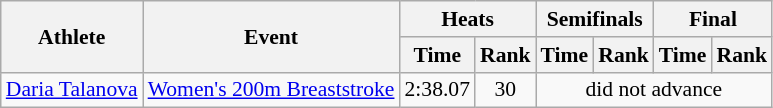<table class=wikitable style="font-size:90%">
<tr>
<th rowspan="2">Athlete</th>
<th rowspan="2">Event</th>
<th colspan="2">Heats</th>
<th colspan="2">Semifinals</th>
<th colspan="2">Final</th>
</tr>
<tr>
<th>Time</th>
<th>Rank</th>
<th>Time</th>
<th>Rank</th>
<th>Time</th>
<th>Rank</th>
</tr>
<tr>
<td rowspan="1"><a href='#'>Daria Talanova</a></td>
<td><a href='#'>Women's 200m Breaststroke</a></td>
<td align=center>2:38.07</td>
<td align=center>30</td>
<td align=center colspan=4>did not advance</td>
</tr>
</table>
